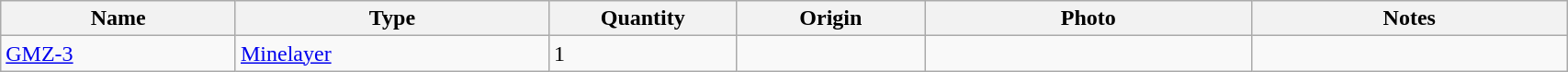<table class="wikitable" style="width:90%;">
<tr>
<th style="width:15%;">Name</th>
<th style="width:20%;">Type</th>
<th style="width:12%;">Quantity</th>
<th style="width:12%;">Origin</th>
<th>Photo</th>
<th>Notes</th>
</tr>
<tr>
<td><a href='#'>GMZ-3</a></td>
<td><a href='#'>Minelayer</a></td>
<td>1</td>
<td></td>
<td></td>
<td></td>
</tr>
</table>
